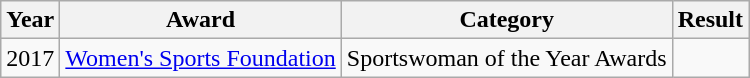<table class="wikitable">
<tr style="text-align:center;">
<th>Year</th>
<th>Award</th>
<th>Category</th>
<th>Result</th>
</tr>
<tr>
<td align="center">2017</td>
<td><a href='#'>Women's Sports Foundation</a></td>
<td>Sportswoman of the Year Awards</td>
<td></td>
</tr>
</table>
